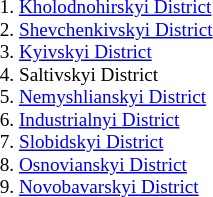<table class="toccolours"  style="float:right; font-size:80%; margin-left:10px;">
<tr>
<td style="padding-left:1em;"><ol><br><li><a href='#'>Kholodnohirskyi District</a></li>
<li><a href='#'>Shevchenkivskyi District</a></li>
<li><a href='#'>Kyivskyi District</a></li>
<li>Saltivskyi District</li>
<li><a href='#'>Nemyshlianskyi District</a></li>
<li><a href='#'>Industrialnyi District</a></li>
<li><a href='#'>Slobidskyi District</a></li>
<li><a href='#'>Osnovianskyi District</a></li>
<li><a href='#'>Novobavarskyi District</a></li>
</ol></td>
<td></td>
<td><ol><br></ol></td>
</tr>
</table>
